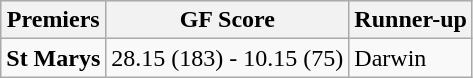<table class="wikitable" style="text-align:left;">
<tr style="background:#efefef;">
<th>Premiers</th>
<th>GF Score</th>
<th>Runner-up</th>
</tr>
<tr>
<td><strong>St Marys</strong></td>
<td>28.15 (183) - 10.15 (75)</td>
<td>Darwin</td>
</tr>
</table>
